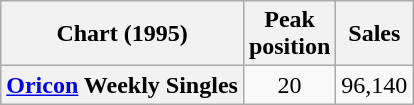<table class="wikitable sortable plainrowheaders">
<tr>
<th scope="col">Chart (1995)</th>
<th scope="col">Peak<br>position</th>
<th scope="col">Sales</th>
</tr>
<tr>
<th scope="row"><a href='#'>Oricon</a> Weekly Singles</th>
<td align="center">20</td>
<td align="center">96,140</td>
</tr>
</table>
